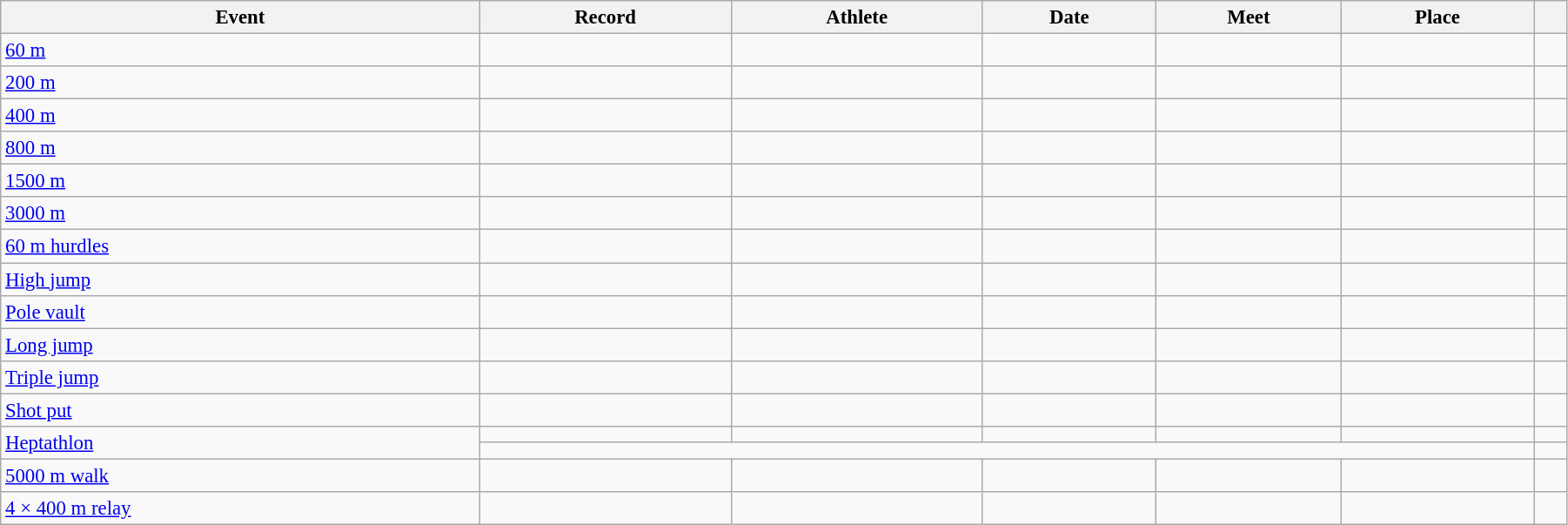<table class="wikitable" style="font-size:95%; width: 95%;">
<tr>
<th>Event</th>
<th>Record</th>
<th>Athlete</th>
<th>Date</th>
<th>Meet</th>
<th>Place</th>
<th></th>
</tr>
<tr>
<td><a href='#'>60 m</a></td>
<td></td>
<td></td>
<td></td>
<td></td>
<td></td>
<td></td>
</tr>
<tr>
<td><a href='#'>200 m</a></td>
<td></td>
<td></td>
<td></td>
<td></td>
<td></td>
<td></td>
</tr>
<tr>
<td><a href='#'>400 m</a></td>
<td></td>
<td></td>
<td></td>
<td></td>
<td></td>
<td></td>
</tr>
<tr>
<td><a href='#'>800 m</a></td>
<td></td>
<td></td>
<td></td>
<td></td>
<td></td>
<td></td>
</tr>
<tr>
<td><a href='#'>1500 m</a></td>
<td></td>
<td></td>
<td></td>
<td></td>
<td></td>
<td></td>
</tr>
<tr>
<td><a href='#'>3000 m</a></td>
<td></td>
<td></td>
<td></td>
<td></td>
<td></td>
<td></td>
</tr>
<tr>
<td><a href='#'>60 m hurdles</a></td>
<td></td>
<td></td>
<td></td>
<td></td>
<td></td>
<td></td>
</tr>
<tr>
<td><a href='#'>High jump</a></td>
<td></td>
<td></td>
<td></td>
<td></td>
<td></td>
<td></td>
</tr>
<tr>
<td><a href='#'>Pole vault</a></td>
<td></td>
<td></td>
<td></td>
<td></td>
<td></td>
<td></td>
</tr>
<tr>
<td><a href='#'>Long jump</a></td>
<td></td>
<td></td>
<td></td>
<td></td>
<td></td>
<td></td>
</tr>
<tr>
<td><a href='#'>Triple jump</a></td>
<td></td>
<td></td>
<td></td>
<td></td>
<td></td>
<td></td>
</tr>
<tr>
<td><a href='#'>Shot put</a></td>
<td></td>
<td></td>
<td></td>
<td></td>
<td></td>
<td></td>
</tr>
<tr>
<td rowspan=2><a href='#'>Heptathlon</a></td>
<td></td>
<td></td>
<td></td>
<td></td>
<td></td>
<td></td>
</tr>
<tr>
<td colspan=5></td>
<td></td>
</tr>
<tr>
<td><a href='#'>5000 m walk</a></td>
<td></td>
<td></td>
<td></td>
<td></td>
<td></td>
<td></td>
</tr>
<tr>
<td><a href='#'>4 × 400 m relay</a></td>
<td></td>
<td></td>
<td></td>
<td></td>
<td></td>
<td></td>
</tr>
</table>
